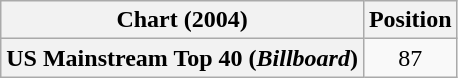<table class="wikitable plainrowheaders" style="text-align:center">
<tr>
<th>Chart (2004)</th>
<th>Position</th>
</tr>
<tr>
<th scope="row">US Mainstream Top 40 (<em>Billboard</em>)</th>
<td>87</td>
</tr>
</table>
